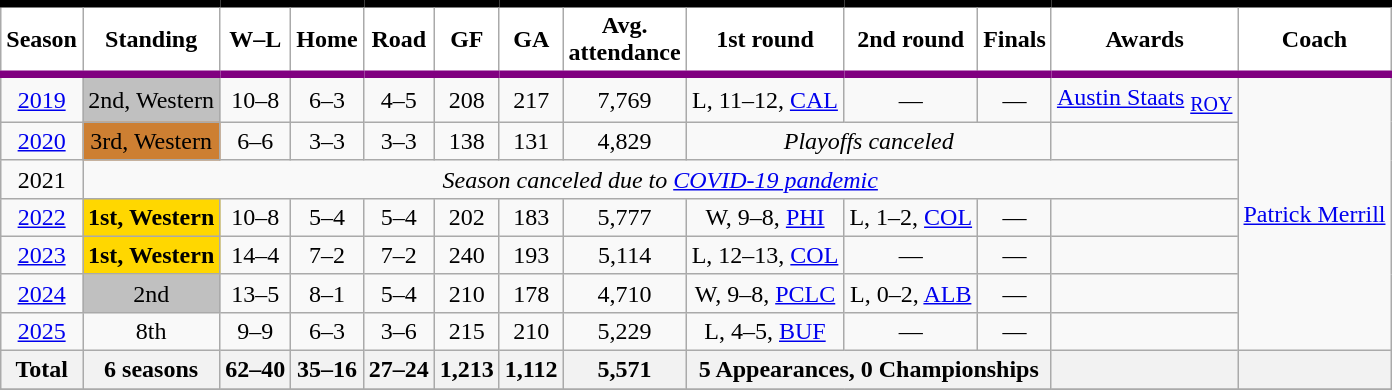<table class="wikitable">
<tr>
<th style="background:#FFFFFF;border-top:black 5px solid;border-bottom:Purple 5px solid;">Season</th>
<th style="background:#FFFFFF;border-top:black 5px solid;border-bottom:Purple 5px solid;">Standing</th>
<th style="background:#FFFFFF;border-top:black 5px solid;border-bottom:Purple 5px solid;">W–L</th>
<th style="background:#FFFFFF;border-top:black 5px solid;border-bottom:Purple 5px solid;">Home</th>
<th style="background:#FFFFFF;border-top:black 5px solid;border-bottom:Purple 5px solid;">Road</th>
<th style="background:#FFFFFF;border-top:black 5px solid;border-bottom:Purple 5px solid;">GF</th>
<th style="background:#FFFFFF;border-top:black 5px solid;border-bottom:Purple 5px solid;">GA</th>
<th style="background:#FFFFFF;border-top:black 5px solid;border-bottom:Purple 5px solid;">Avg.<br>attendance</th>
<th style="background:#FFFFFF;border-top:black 5px solid;border-bottom:Purple 5px solid;">1st round</th>
<th style="background:#FFFFFF;border-top:black 5px solid;border-bottom:Purple 5px solid;">2nd round</th>
<th style="background:#FFFFFF;border-top:black 5px solid;border-bottom:Purple 5px solid;">Finals</th>
<th style="background:#FFFFFF;border-top:black 5px solid;border-bottom:Purple 5px solid;">Awards</th>
<th style="background:#FFFFFF;border-top:black 5px solid;border-bottom:Purple 5px solid;">Coach</th>
</tr>
<tr align="center">
<td><a href='#'>2019</a></td>
<td bgcolor="Silver">2nd, Western</td>
<td>10–8</td>
<td>6–3</td>
<td>4–5</td>
<td>208</td>
<td>217</td>
<td>7,769</td>
<td>L, 11–12, <a href='#'>CAL</a></td>
<td>—</td>
<td>—</td>
<td><a href='#'>Austin Staats</a> <sub><a href='#'>ROY</a></sub></td>
<td rowspan="7"><a href='#'>Patrick Merrill</a></td>
</tr>
<tr align="center">
<td><a href='#'>2020</a></td>
<td bgcolor="CD7F32">3rd, Western</td>
<td>6–6</td>
<td>3–3</td>
<td>3–3</td>
<td>138</td>
<td>131</td>
<td>4,829</td>
<td colspan="3"><em>Playoffs canceled</em></td>
<td></td>
</tr>
<tr align="center">
<td>2021</td>
<td colspan="11"><em>Season canceled due to <a href='#'>COVID-19 pandemic</a></em></td>
</tr>
<tr align="center">
<td><a href='#'>2022</a></td>
<td bgcolor="Gold"><strong>1st, Western</strong></td>
<td>10–8</td>
<td>5–4</td>
<td>5–4</td>
<td>202</td>
<td>183</td>
<td>5,777</td>
<td>W, 9–8, <a href='#'>PHI</a></td>
<td>L, 1–2, <a href='#'>COL</a></td>
<td>—</td>
<td></td>
</tr>
<tr align="center">
<td><a href='#'>2023</a></td>
<td bgcolor="Gold"><strong>1st, Western</strong></td>
<td>14–4</td>
<td>7–2</td>
<td>7–2</td>
<td>240</td>
<td>193</td>
<td>5,114</td>
<td>L, 12–13, <a href='#'>COL</a></td>
<td>—</td>
<td>—</td>
<td></td>
</tr>
<tr align="center">
<td><a href='#'>2024</a></td>
<td bgcolor="silver">2nd</td>
<td>13–5</td>
<td>8–1</td>
<td>5–4</td>
<td>210</td>
<td>178</td>
<td>4,710</td>
<td>W, 9–8, <a href='#'>PCLC</a></td>
<td>L, 0–2, <a href='#'>ALB</a></td>
<td>—</td>
</tr>
<tr align="center">
<td><a href='#'>2025</a></td>
<td>8th</td>
<td>9–9</td>
<td>6–3</td>
<td>3–6</td>
<td>215</td>
<td>210</td>
<td>5,229</td>
<td>L, 4–5, <a href='#'>BUF</a></td>
<td>—</td>
<td>—</td>
<td></td>
</tr>
<tr align="center">
<th>Total</th>
<th>6 seasons</th>
<th>62–40</th>
<th>35–16</th>
<th>27–24</th>
<th>1,213</th>
<th>1,112</th>
<th>5,571</th>
<th colspan="3">5 Appearances, 0 Championships</th>
<th></th>
<th></th>
</tr>
<tr align="center">
</tr>
</table>
